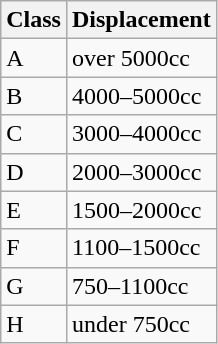<table class=wikitable>
<tr>
<th>Class</th>
<th>Displacement</th>
</tr>
<tr>
<td>A</td>
<td>over 5000cc</td>
</tr>
<tr>
<td>B</td>
<td>4000–5000cc</td>
</tr>
<tr>
<td>C</td>
<td>3000–4000cc</td>
</tr>
<tr>
<td>D</td>
<td>2000–3000cc</td>
</tr>
<tr>
<td>E</td>
<td>1500–2000cc</td>
</tr>
<tr>
<td>F</td>
<td>1100–1500cc</td>
</tr>
<tr>
<td>G</td>
<td>750–1100cc</td>
</tr>
<tr>
<td>H</td>
<td>under 750cc</td>
</tr>
</table>
